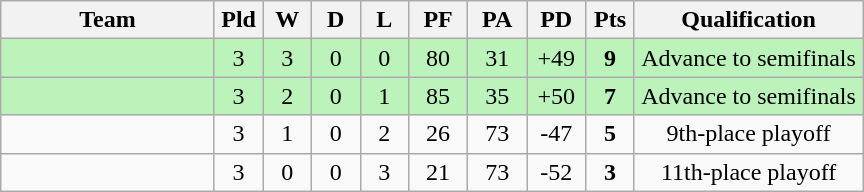<table class="wikitable" style="text-align:center;">
<tr>
<th width=135>Team</th>
<th width=25 abbr="Played">Pld</th>
<th width=25 abbr="Won">W</th>
<th width=25 abbr="Drawn">D</th>
<th width=25 abbr="Lost">L</th>
<th width=32 abbr="Points for">PF</th>
<th width=32 abbr="Points against">PA</th>
<th width=32 abbr="Points difference">PD</th>
<th width=25 abbr="Points">Pts</th>
<th width=145>Qualification</th>
</tr>
<tr style="background:#BBF3BB;">
<td align=left></td>
<td>3</td>
<td>3</td>
<td>0</td>
<td>0</td>
<td>80</td>
<td>31</td>
<td>+49</td>
<td><strong>9</strong></td>
<td>Advance to semifinals</td>
</tr>
<tr style="background:#BBF3BB;">
<td align=left></td>
<td>3</td>
<td>2</td>
<td>0</td>
<td>1</td>
<td>85</td>
<td>35</td>
<td>+50</td>
<td><strong>7</strong></td>
<td>Advance to semifinals</td>
</tr>
<tr>
<td align=left></td>
<td>3</td>
<td>1</td>
<td>0</td>
<td>2</td>
<td>26</td>
<td>73</td>
<td>-47</td>
<td><strong>5</strong></td>
<td>9th-place playoff</td>
</tr>
<tr>
<td align=left></td>
<td>3</td>
<td>0</td>
<td>0</td>
<td>3</td>
<td>21</td>
<td>73</td>
<td>-52</td>
<td><strong>3</strong></td>
<td>11th-place playoff</td>
</tr>
</table>
